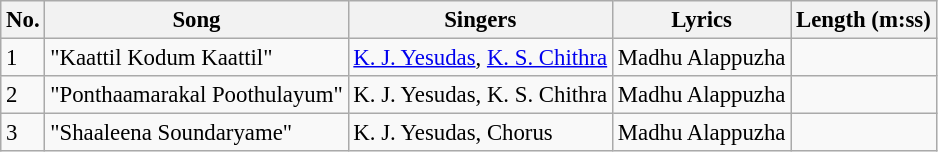<table class="wikitable" style="font-size:95%;">
<tr>
<th>No.</th>
<th>Song</th>
<th>Singers</th>
<th>Lyrics</th>
<th>Length (m:ss)</th>
</tr>
<tr>
<td>1</td>
<td>"Kaattil Kodum Kaattil"</td>
<td><a href='#'>K. J. Yesudas</a>, <a href='#'>K. S. Chithra</a></td>
<td>Madhu Alappuzha</td>
<td></td>
</tr>
<tr>
<td>2</td>
<td>"Ponthaamarakal Poothulayum"</td>
<td>K. J. Yesudas, K. S. Chithra</td>
<td>Madhu Alappuzha</td>
<td></td>
</tr>
<tr>
<td>3</td>
<td>"Shaaleena Soundaryame"</td>
<td>K. J. Yesudas, Chorus</td>
<td>Madhu Alappuzha</td>
<td></td>
</tr>
</table>
